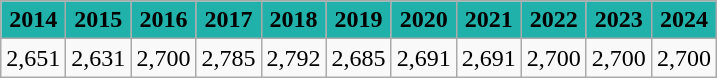<table class="wikitable">
<tr align="center" style="background:#20b2aa;">
<td><strong>2014</strong></td>
<td><strong>2015</strong></td>
<td><strong>2016</strong></td>
<td><strong>2017</strong></td>
<td><strong>2018</strong></td>
<td><strong>2019</strong></td>
<td><strong>2020</strong></td>
<td><strong>2021</strong></td>
<td><strong>2022</strong></td>
<td><strong>2023</strong></td>
<td><strong>2024</strong></td>
</tr>
<tr>
<td>2,651</td>
<td>2,631</td>
<td>2,700</td>
<td>2,785</td>
<td>2,792</td>
<td>2,685</td>
<td>2,691</td>
<td>2,691</td>
<td>2,700</td>
<td>2,700</td>
<td>2,700</td>
</tr>
</table>
